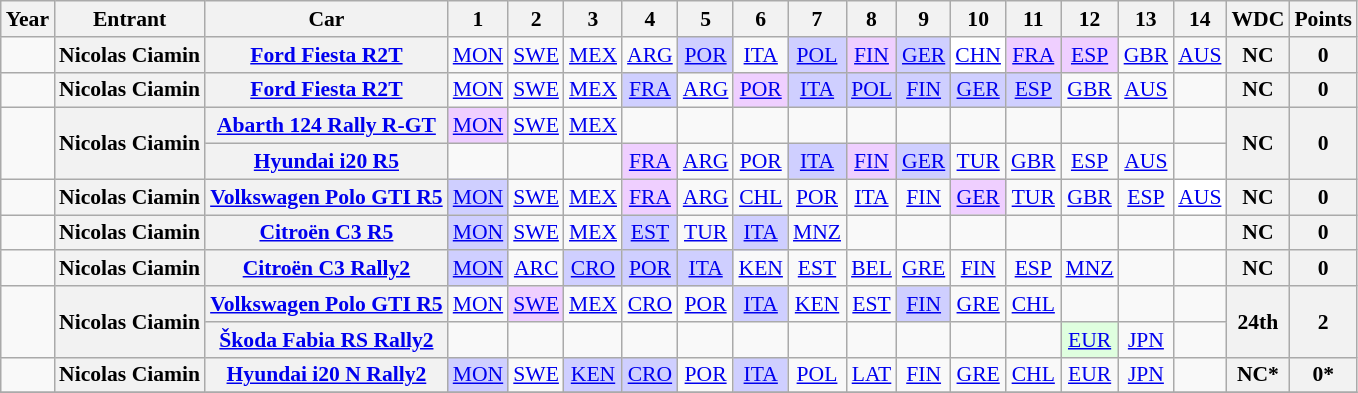<table class="wikitable" style="text-align:center; font-size:90%">
<tr>
<th>Year</th>
<th>Entrant</th>
<th>Car</th>
<th>1</th>
<th>2</th>
<th>3</th>
<th>4</th>
<th>5</th>
<th>6</th>
<th>7</th>
<th>8</th>
<th>9</th>
<th>10</th>
<th>11</th>
<th>12</th>
<th>13</th>
<th>14</th>
<th>WDC</th>
<th>Points</th>
</tr>
<tr>
<td></td>
<th>Nicolas Ciamin</th>
<th><a href='#'>Ford Fiesta R2T</a></th>
<td><a href='#'>MON</a></td>
<td><a href='#'>SWE</a></td>
<td><a href='#'>MEX</a></td>
<td><a href='#'>ARG</a></td>
<td style="background:#CFCFFF"><a href='#'>POR</a><br></td>
<td><a href='#'>ITA</a></td>
<td style="background:#CFCFFF"><a href='#'>POL</a><br></td>
<td style="background:#EFCFFF"><a href='#'>FIN</a><br></td>
<td style="background:#CFCFFF"><a href='#'>GER</a><br></td>
<td style="background:#FFFFFF"><a href='#'>CHN</a><br></td>
<td style="background:#EFCFFF"><a href='#'>FRA</a><br></td>
<td style="background:#EFCFFF"><a href='#'>ESP</a><br></td>
<td><a href='#'>GBR</a></td>
<td><a href='#'>AUS</a></td>
<th>NC</th>
<th>0</th>
</tr>
<tr>
<td></td>
<th>Nicolas Ciamin</th>
<th><a href='#'>Ford Fiesta R2T</a></th>
<td><a href='#'>MON</a></td>
<td><a href='#'>SWE</a></td>
<td><a href='#'>MEX</a></td>
<td style="background:#CFCFFF"><a href='#'>FRA</a><br></td>
<td><a href='#'>ARG</a></td>
<td style="background:#EFCFFF"><a href='#'>POR</a><br></td>
<td style="background:#CFCFFF"><a href='#'>ITA</a><br></td>
<td style="background:#CFCFFF"><a href='#'>POL</a><br></td>
<td style="background:#CFCFFF"><a href='#'>FIN</a><br></td>
<td style="background:#CFCFFF"><a href='#'>GER</a><br></td>
<td style="background:#CFCFFF"><a href='#'>ESP</a><br></td>
<td><a href='#'>GBR</a></td>
<td><a href='#'>AUS</a></td>
<td></td>
<th>NC</th>
<th>0</th>
</tr>
<tr>
<td rowspan="2"></td>
<th rowspan="2">Nicolas Ciamin</th>
<th><a href='#'>Abarth 124 Rally R-GT</a></th>
<td style="background:#EFCFFF"><a href='#'>MON</a><br></td>
<td><a href='#'>SWE</a></td>
<td><a href='#'>MEX</a></td>
<td></td>
<td></td>
<td></td>
<td></td>
<td></td>
<td></td>
<td></td>
<td></td>
<td></td>
<td></td>
<td></td>
<th rowspan="2">NC</th>
<th rowspan="2">0</th>
</tr>
<tr>
<th><a href='#'>Hyundai i20 R5</a></th>
<td></td>
<td></td>
<td></td>
<td style="background:#EFCFFF"><a href='#'>FRA</a><br></td>
<td><a href='#'>ARG</a></td>
<td><a href='#'>POR</a></td>
<td style="background:#CFCFFF"><a href='#'>ITA</a><br></td>
<td style="background:#EFCFFF"><a href='#'>FIN</a><br></td>
<td style="background:#CFCFFF"><a href='#'>GER</a><br></td>
<td><a href='#'>TUR</a></td>
<td><a href='#'>GBR</a></td>
<td><a href='#'>ESP</a></td>
<td><a href='#'>AUS</a></td>
<td></td>
</tr>
<tr>
<td></td>
<th>Nicolas Ciamin</th>
<th><a href='#'>Volkswagen Polo GTI R5</a></th>
<td style="background:#CFCFFF"><a href='#'>MON</a><br></td>
<td><a href='#'>SWE</a></td>
<td><a href='#'>MEX</a></td>
<td style="background:#EFCFFF"><a href='#'>FRA</a><br></td>
<td><a href='#'>ARG</a></td>
<td><a href='#'>CHL</a></td>
<td><a href='#'>POR</a></td>
<td><a href='#'>ITA</a></td>
<td><a href='#'>FIN</a></td>
<td style="background:#EFCFFF"><a href='#'>GER</a><br></td>
<td><a href='#'>TUR</a></td>
<td><a href='#'>GBR</a></td>
<td><a href='#'>ESP</a></td>
<td style="background:#FFFFFF"><a href='#'>AUS</a><br></td>
<th>NC</th>
<th>0</th>
</tr>
<tr>
<td></td>
<th>Nicolas Ciamin</th>
<th><a href='#'>Citroën C3 R5</a></th>
<td style="background:#CFCFFF"><a href='#'>MON</a><br></td>
<td><a href='#'>SWE</a></td>
<td><a href='#'>MEX</a></td>
<td style="background:#CFCFFF"><a href='#'>EST</a><br></td>
<td><a href='#'>TUR</a></td>
<td style="background:#CFCFFF"><a href='#'>ITA</a><br></td>
<td><a href='#'>MNZ</a></td>
<td></td>
<td></td>
<td></td>
<td></td>
<td></td>
<td></td>
<td></td>
<th>NC</th>
<th>0</th>
</tr>
<tr>
<td></td>
<th>Nicolas Ciamin</th>
<th><a href='#'>Citroën C3 Rally2</a></th>
<td style="background:#CFCFFF"><a href='#'>MON</a><br></td>
<td><a href='#'>ARC</a></td>
<td style="background:#CFCFFF"><a href='#'>CRO</a><br></td>
<td style="background:#CFCFFF"><a href='#'>POR</a><br></td>
<td style="background:#CFCFFF"><a href='#'>ITA</a><br></td>
<td><a href='#'>KEN</a></td>
<td><a href='#'>EST</a></td>
<td><a href='#'>BEL</a></td>
<td><a href='#'>GRE</a></td>
<td><a href='#'>FIN</a></td>
<td><a href='#'>ESP</a></td>
<td><a href='#'>MNZ</a></td>
<td></td>
<td></td>
<th>NC</th>
<th>0</th>
</tr>
<tr>
<td rowspan="2"></td>
<th rowspan="2">Nicolas Ciamin</th>
<th><a href='#'>Volkswagen Polo GTI R5</a></th>
<td><a href='#'>MON</a></td>
<td style="background:#EFCFFF"><a href='#'>SWE</a><br></td>
<td><a href='#'>MEX</a></td>
<td><a href='#'>CRO</a></td>
<td><a href='#'>POR</a></td>
<td style="background:#CFCFFF"><a href='#'>ITA</a><br></td>
<td><a href='#'>KEN</a></td>
<td><a href='#'>EST</a></td>
<td style="background:#CFCFFF"><a href='#'>FIN</a><br></td>
<td><a href='#'>GRE</a></td>
<td><a href='#'>CHL</a></td>
<td></td>
<td></td>
<td></td>
<th rowspan="2">24th</th>
<th rowspan="2">2</th>
</tr>
<tr>
<th><a href='#'>Škoda Fabia RS Rally2</a></th>
<td></td>
<td></td>
<td></td>
<td></td>
<td></td>
<td></td>
<td></td>
<td></td>
<td></td>
<td></td>
<td></td>
<td style="background:#DFFFDF;"><a href='#'>EUR</a><br></td>
<td><a href='#'>JPN</a></td>
<td></td>
</tr>
<tr>
<td></td>
<th>Nicolas Ciamin</th>
<th><a href='#'>Hyundai i20 N Rally2</a></th>
<td style="background:#CFCFFF"><a href='#'>MON</a><br></td>
<td><a href='#'>SWE</a></td>
<td style="background:#CFCFFF"><a href='#'>KEN</a><br></td>
<td style="background:#CFCFFF"><a href='#'>CRO</a><br></td>
<td><a href='#'>POR</a></td>
<td style="background:#CFCFFF"><a href='#'>ITA</a><br></td>
<td><a href='#'>POL</a></td>
<td><a href='#'>LAT</a></td>
<td><a href='#'>FIN</a></td>
<td><a href='#'>GRE</a></td>
<td><a href='#'>CHL</a></td>
<td><a href='#'>EUR</a></td>
<td><a href='#'>JPN</a></td>
<td></td>
<th>NC*</th>
<th>0*</th>
</tr>
<tr>
</tr>
</table>
